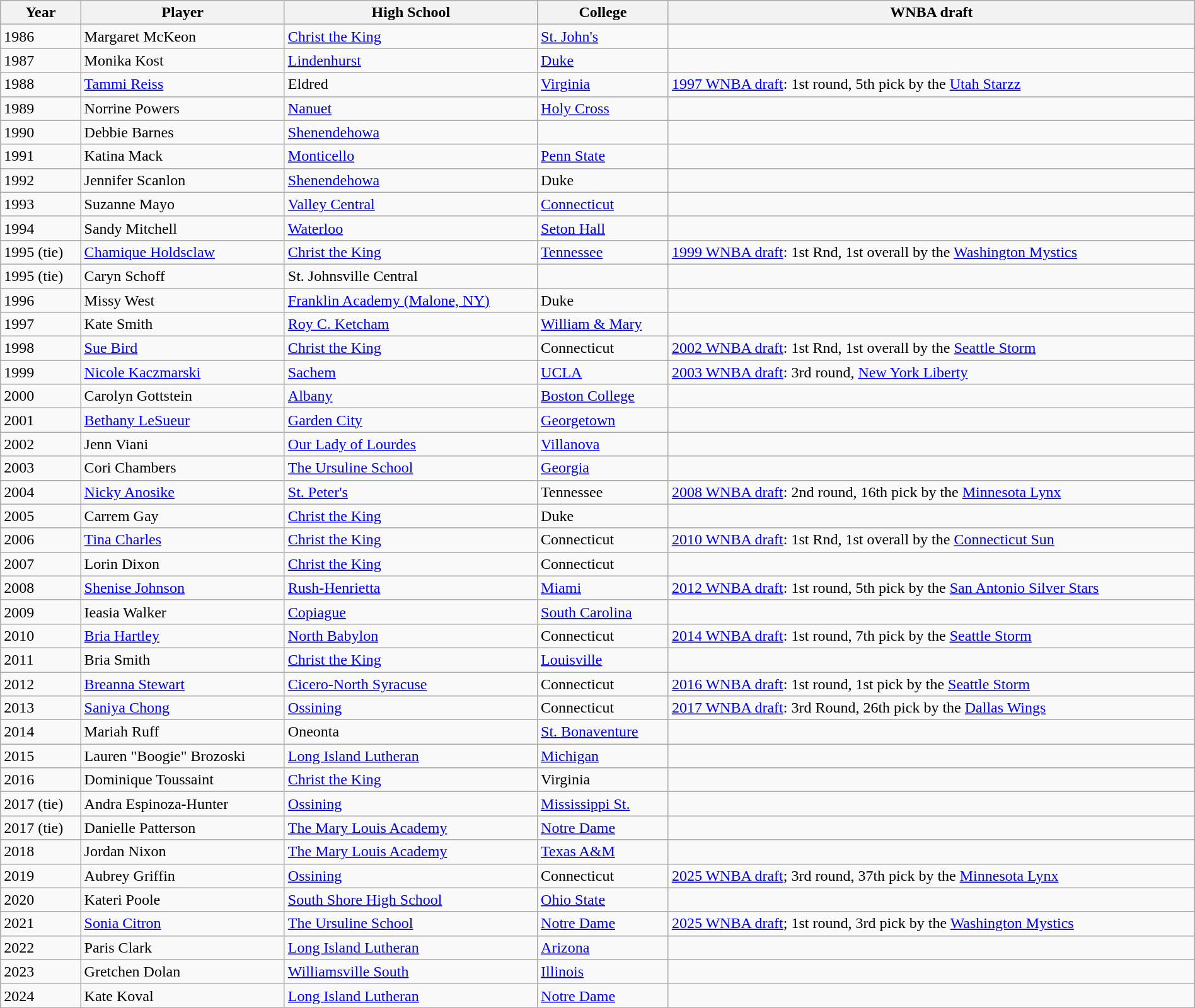<table class="wikitable sortable" style="width:100%;">
<tr>
<th>Year</th>
<th>Player</th>
<th>High School</th>
<th>College</th>
<th>WNBA draft</th>
</tr>
<tr>
<td>1986</td>
<td>Margaret McKeon</td>
<td><a href='#'>Christ the King</a></td>
<td><a href='#'>St. John's</a></td>
<td></td>
</tr>
<tr>
<td>1987</td>
<td>Monika Kost</td>
<td><a href='#'>Lindenhurst</a></td>
<td><a href='#'>Duke</a></td>
<td></td>
</tr>
<tr>
<td>1988</td>
<td><a href='#'>Tammi Reiss</a></td>
<td>Eldred</td>
<td><a href='#'>Virginia</a></td>
<td><a href='#'>1997 WNBA draft</a>: 1st round, 5th pick by the <a href='#'>Utah Starzz</a></td>
</tr>
<tr>
<td>1989</td>
<td>Norrine Powers</td>
<td><a href='#'>Nanuet</a></td>
<td><a href='#'>Holy Cross</a></td>
<td></td>
</tr>
<tr>
<td>1990</td>
<td>Debbie Barnes</td>
<td><a href='#'>Shenendehowa</a></td>
<td></td>
<td></td>
</tr>
<tr>
<td>1991</td>
<td>Katina Mack</td>
<td><a href='#'>Monticello</a></td>
<td><a href='#'>Penn State</a></td>
<td></td>
</tr>
<tr>
<td>1992</td>
<td>Jennifer Scanlon</td>
<td><a href='#'>Shenendehowa</a></td>
<td>Duke</td>
<td></td>
</tr>
<tr>
<td>1993</td>
<td>Suzanne Mayo</td>
<td><a href='#'>Valley Central</a></td>
<td><a href='#'>Connecticut</a></td>
<td></td>
</tr>
<tr>
<td>1994</td>
<td>Sandy Mitchell</td>
<td><a href='#'>Waterloo</a></td>
<td><a href='#'>Seton Hall</a></td>
<td></td>
</tr>
<tr>
<td>1995 (tie)</td>
<td><a href='#'>Chamique Holdsclaw</a></td>
<td><a href='#'>Christ the King</a></td>
<td><a href='#'>Tennessee</a></td>
<td><a href='#'>1999 WNBA draft</a>: 1st Rnd, 1st overall by the <a href='#'>Washington Mystics</a></td>
</tr>
<tr>
<td>1995 (tie)</td>
<td>Caryn Schoff</td>
<td>St. Johnsville Central</td>
<td></td>
<td></td>
</tr>
<tr>
<td>1996</td>
<td>Missy West</td>
<td><a href='#'>Franklin Academy (Malone, NY)</a></td>
<td>Duke</td>
<td></td>
</tr>
<tr>
<td>1997</td>
<td>Kate Smith</td>
<td><a href='#'>Roy C. Ketcham</a></td>
<td><a href='#'>William & Mary</a></td>
<td></td>
</tr>
<tr>
<td>1998</td>
<td><a href='#'>Sue Bird</a></td>
<td><a href='#'>Christ the King</a></td>
<td>Connecticut</td>
<td><a href='#'>2002 WNBA draft</a>: 1st Rnd, 1st overall by the <a href='#'>Seattle Storm</a></td>
</tr>
<tr>
<td>1999</td>
<td><a href='#'>Nicole Kaczmarski</a></td>
<td><a href='#'>Sachem</a></td>
<td><a href='#'>UCLA</a></td>
<td><a href='#'>2003 WNBA draft</a>: 3rd round, <a href='#'>New York Liberty</a></td>
</tr>
<tr>
<td>2000</td>
<td>Carolyn Gottstein</td>
<td><a href='#'>Albany</a></td>
<td><a href='#'>Boston College</a></td>
<td></td>
</tr>
<tr>
<td>2001</td>
<td><a href='#'>Bethany LeSueur</a></td>
<td><a href='#'>Garden City</a></td>
<td><a href='#'>Georgetown</a></td>
<td></td>
</tr>
<tr>
<td>2002</td>
<td>Jenn Viani</td>
<td><a href='#'>Our Lady of Lourdes</a></td>
<td><a href='#'>Villanova</a></td>
<td></td>
</tr>
<tr>
<td>2003</td>
<td>Cori Chambers</td>
<td><a href='#'>The Ursuline School</a></td>
<td><a href='#'>Georgia</a></td>
<td></td>
</tr>
<tr>
<td>2004</td>
<td><a href='#'>Nicky Anosike</a></td>
<td><a href='#'>St. Peter's</a></td>
<td>Tennessee</td>
<td><a href='#'>2008 WNBA draft</a>: 2nd round, 16th pick by the <a href='#'>Minnesota Lynx</a></td>
</tr>
<tr>
<td>2005</td>
<td>Carrem Gay</td>
<td><a href='#'>Christ the King</a></td>
<td>Duke</td>
<td></td>
</tr>
<tr>
<td>2006</td>
<td><a href='#'>Tina Charles</a></td>
<td><a href='#'>Christ the King</a></td>
<td>Connecticut</td>
<td><a href='#'>2010 WNBA draft</a>: 1st Rnd, 1st overall by the <a href='#'>Connecticut Sun</a></td>
</tr>
<tr>
<td>2007</td>
<td>Lorin Dixon</td>
<td><a href='#'>Christ the King</a></td>
<td>Connecticut</td>
<td></td>
</tr>
<tr>
<td>2008</td>
<td><a href='#'>Shenise Johnson</a></td>
<td><a href='#'>Rush-Henrietta</a></td>
<td><a href='#'>Miami</a></td>
<td><a href='#'>2012 WNBA draft</a>: 1st round, 5th pick by the <a href='#'>San Antonio Silver Stars</a></td>
</tr>
<tr>
<td>2009</td>
<td>Ieasia Walker</td>
<td><a href='#'>Copiague</a></td>
<td><a href='#'>South Carolina</a></td>
<td></td>
</tr>
<tr>
<td>2010</td>
<td><a href='#'>Bria Hartley</a></td>
<td><a href='#'>North Babylon</a></td>
<td>Connecticut</td>
<td><a href='#'>2014 WNBA draft</a>: 1st round, 7th pick by the <a href='#'>Seattle Storm</a></td>
</tr>
<tr>
<td>2011</td>
<td>Bria Smith</td>
<td><a href='#'>Christ the King</a></td>
<td><a href='#'>Louisville</a></td>
<td></td>
</tr>
<tr>
<td>2012</td>
<td><a href='#'>Breanna Stewart</a></td>
<td><a href='#'>Cicero-North Syracuse</a></td>
<td>Connecticut</td>
<td><a href='#'>2016 WNBA draft</a>: 1st round, 1st pick by the <a href='#'>Seattle Storm</a></td>
</tr>
<tr>
<td>2013</td>
<td><a href='#'>Saniya Chong</a></td>
<td><a href='#'>Ossining</a></td>
<td>Connecticut</td>
<td><a href='#'>2017 WNBA draft</a>: 3rd Round, 26th pick by the <a href='#'>Dallas Wings</a></td>
</tr>
<tr>
<td>2014</td>
<td>Mariah Ruff</td>
<td>Oneonta</td>
<td><a href='#'>St. Bonaventure</a></td>
<td></td>
</tr>
<tr>
<td>2015</td>
<td>Lauren "Boogie" Brozoski</td>
<td><a href='#'>Long Island Lutheran</a></td>
<td><a href='#'>Michigan</a></td>
<td></td>
</tr>
<tr>
<td>2016</td>
<td>Dominique Toussaint</td>
<td><a href='#'>Christ the King</a></td>
<td>Virginia</td>
<td></td>
</tr>
<tr>
<td>2017 (tie)</td>
<td>Andra Espinoza-Hunter</td>
<td><a href='#'>Ossining</a></td>
<td><a href='#'>Mississippi St.</a></td>
<td></td>
</tr>
<tr>
<td>2017 (tie)</td>
<td>Danielle Patterson</td>
<td><a href='#'>The Mary Louis Academy</a></td>
<td><a href='#'>Notre Dame</a></td>
<td></td>
</tr>
<tr>
<td>2018</td>
<td>Jordan Nixon</td>
<td><a href='#'>The Mary Louis Academy</a></td>
<td><a href='#'>Texas A&M</a></td>
<td></td>
</tr>
<tr>
<td>2019</td>
<td>Aubrey Griffin</td>
<td><a href='#'>Ossining</a></td>
<td>Connecticut</td>
<td><a href='#'>2025 WNBA draft</a>; 3rd round, 37th pick by the <a href='#'>Minnesota Lynx</a></td>
</tr>
<tr>
<td>2020</td>
<td>Kateri Poole</td>
<td><a href='#'>South Shore High School</a></td>
<td><a href='#'>Ohio State</a></td>
<td></td>
</tr>
<tr>
<td>2021</td>
<td><a href='#'>Sonia Citron</a></td>
<td><a href='#'>The Ursuline School</a></td>
<td><a href='#'>Notre Dame</a></td>
<td><a href='#'>2025 WNBA draft</a>; 1st round, 3rd pick by the <a href='#'>Washington Mystics</a></td>
</tr>
<tr>
<td>2022</td>
<td>Paris Clark</td>
<td><a href='#'>Long Island Lutheran</a></td>
<td><a href='#'>Arizona</a></td>
<td></td>
</tr>
<tr>
<td>2023</td>
<td>Gretchen Dolan</td>
<td><a href='#'>Williamsville South</a></td>
<td><a href='#'>Illinois</a></td>
<td></td>
</tr>
<tr>
<td>2024</td>
<td>Kate Koval</td>
<td><a href='#'>Long Island Lutheran</a></td>
<td><a href='#'>Notre Dame</a></td>
<td></td>
</tr>
</table>
